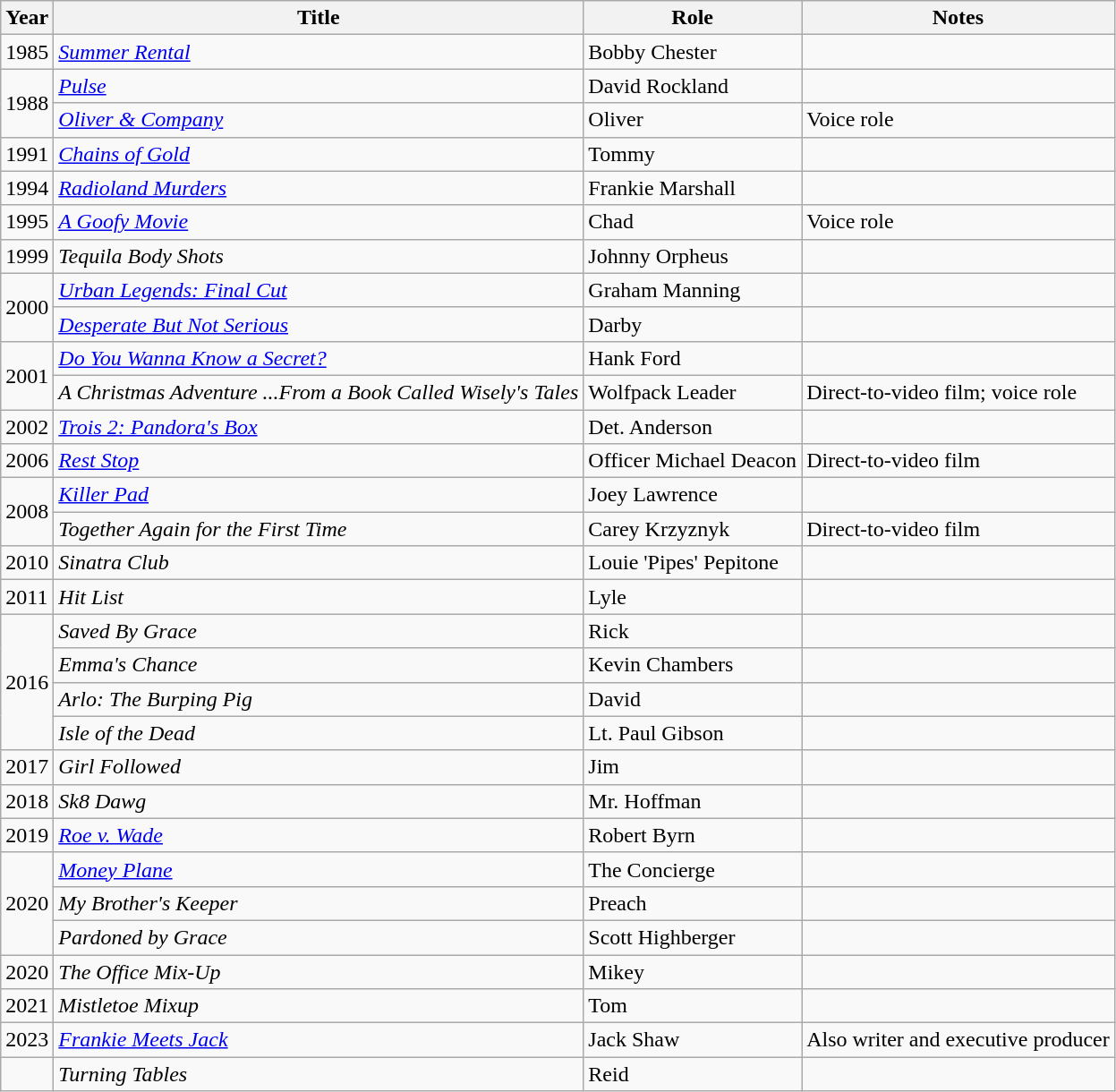<table class="wikitable sortable">
<tr>
<th>Year</th>
<th>Title</th>
<th>Role</th>
<th class="unsortable">Notes</th>
</tr>
<tr>
<td>1985</td>
<td><em><a href='#'>Summer Rental</a></em></td>
<td>Bobby Chester</td>
<td></td>
</tr>
<tr>
<td rowspan=2>1988</td>
<td><em><a href='#'>Pulse</a></em></td>
<td>David Rockland</td>
<td></td>
</tr>
<tr>
<td><em><a href='#'>Oliver & Company</a></em></td>
<td>Oliver</td>
<td>Voice role</td>
</tr>
<tr>
<td>1991</td>
<td><em><a href='#'>Chains of Gold</a></em></td>
<td>Tommy</td>
<td></td>
</tr>
<tr>
<td>1994</td>
<td><em><a href='#'>Radioland Murders</a></em></td>
<td>Frankie Marshall</td>
<td></td>
</tr>
<tr>
<td>1995</td>
<td><em><a href='#'>A Goofy Movie</a></em></td>
<td>Chad</td>
<td>Voice role</td>
</tr>
<tr>
<td>1999</td>
<td><em> Tequila Body Shots</em></td>
<td>Johnny Orpheus</td>
<td></td>
</tr>
<tr>
<td rowspan=2>2000</td>
<td><em><a href='#'>Urban Legends: Final Cut</a></em></td>
<td>Graham Manning</td>
<td></td>
</tr>
<tr>
<td><em><a href='#'>Desperate But Not Serious</a></em></td>
<td>Darby</td>
<td></td>
</tr>
<tr>
<td rowspan=2>2001</td>
<td><em><a href='#'>Do You Wanna Know a Secret?</a></em></td>
<td>Hank Ford</td>
<td></td>
</tr>
<tr>
<td><em> A Christmas Adventure ...From a Book Called Wisely's Tales</em></td>
<td>Wolfpack Leader</td>
<td>Direct-to-video film; voice role</td>
</tr>
<tr>
<td>2002</td>
<td><em><a href='#'>Trois 2: Pandora's Box</a></em></td>
<td>Det. Anderson</td>
<td></td>
</tr>
<tr>
<td>2006</td>
<td><em><a href='#'>Rest Stop</a></em></td>
<td>Officer Michael Deacon</td>
<td>Direct-to-video film</td>
</tr>
<tr>
<td rowspan=2>2008</td>
<td><em><a href='#'>Killer Pad</a></em></td>
<td>Joey Lawrence</td>
<td></td>
</tr>
<tr>
<td><em> Together Again for the First Time</em></td>
<td>Carey Krzyznyk</td>
<td>Direct-to-video film</td>
</tr>
<tr>
<td>2010</td>
<td><em>Sinatra Club</em></td>
<td>Louie 'Pipes' Pepitone</td>
<td></td>
</tr>
<tr>
<td>2011</td>
<td><em>Hit List</em></td>
<td>Lyle</td>
<td></td>
</tr>
<tr>
<td rowspan=4>2016</td>
<td><em> Saved By Grace</em></td>
<td>Rick</td>
<td></td>
</tr>
<tr>
<td><em> Emma's Chance</em></td>
<td>Kevin Chambers</td>
<td></td>
</tr>
<tr>
<td><em> Arlo: The Burping Pig</em></td>
<td>David</td>
<td></td>
</tr>
<tr>
<td><em> Isle of the Dead</em></td>
<td>Lt. Paul Gibson</td>
<td></td>
</tr>
<tr>
<td>2017</td>
<td><em>Girl Followed</em></td>
<td>Jim</td>
<td></td>
</tr>
<tr>
<td>2018</td>
<td><em>Sk8 Dawg</em></td>
<td>Mr. Hoffman</td>
<td></td>
</tr>
<tr>
<td>2019</td>
<td><em><a href='#'>Roe v. Wade</a></em></td>
<td>Robert Byrn</td>
<td></td>
</tr>
<tr>
<td rowspan=3>2020</td>
<td><em><a href='#'>Money Plane</a></em></td>
<td>The Concierge</td>
<td></td>
</tr>
<tr>
<td><em> My Brother's Keeper</em></td>
<td>Preach</td>
<td></td>
</tr>
<tr>
<td><em>Pardoned by Grace</em></td>
<td>Scott Highberger</td>
<td></td>
</tr>
<tr>
<td>2020</td>
<td><em> The Office Mix-Up</em></td>
<td>Mikey</td>
<td></td>
</tr>
<tr>
<td>2021</td>
<td><em>Mistletoe Mixup</em></td>
<td>Tom</td>
<td></td>
</tr>
<tr>
<td>2023</td>
<td><em><a href='#'>Frankie Meets Jack</a></em></td>
<td>Jack Shaw</td>
<td>Also writer and executive producer</td>
</tr>
<tr>
<td></td>
<td><em>Turning Tables</em></td>
<td>Reid</td>
<td></td>
</tr>
</table>
